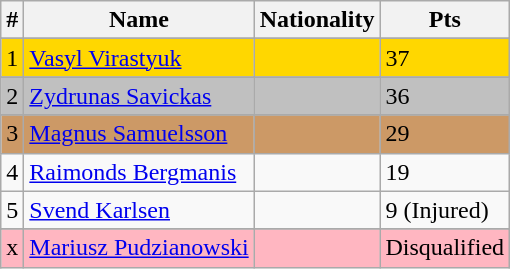<table class="wikitable">
<tr>
<th>#</th>
<th>Name</th>
<th>Nationality</th>
<th>Pts</th>
</tr>
<tr>
</tr>
<tr style="background:gold;">
<td>1</td>
<td><a href='#'>Vasyl Virastyuk</a></td>
<td></td>
<td>37</td>
</tr>
<tr>
</tr>
<tr style="background:silver;">
<td>2</td>
<td><a href='#'>Zydrunas Savickas</a></td>
<td></td>
<td>36</td>
</tr>
<tr>
</tr>
<tr style="background:#c96;">
<td>3</td>
<td><a href='#'>Magnus Samuelsson</a></td>
<td></td>
<td>29</td>
</tr>
<tr>
<td>4</td>
<td><a href='#'>Raimonds Bergmanis</a></td>
<td></td>
<td>19</td>
</tr>
<tr>
<td>5</td>
<td><a href='#'>Svend Karlsen</a></td>
<td></td>
<td>9 (Injured)</td>
</tr>
<tr>
</tr>
<tr style="background:lightpink;">
<td>x</td>
<td><a href='#'>Mariusz Pudzianowski</a></td>
<td></td>
<td>Disqualified</td>
</tr>
</table>
